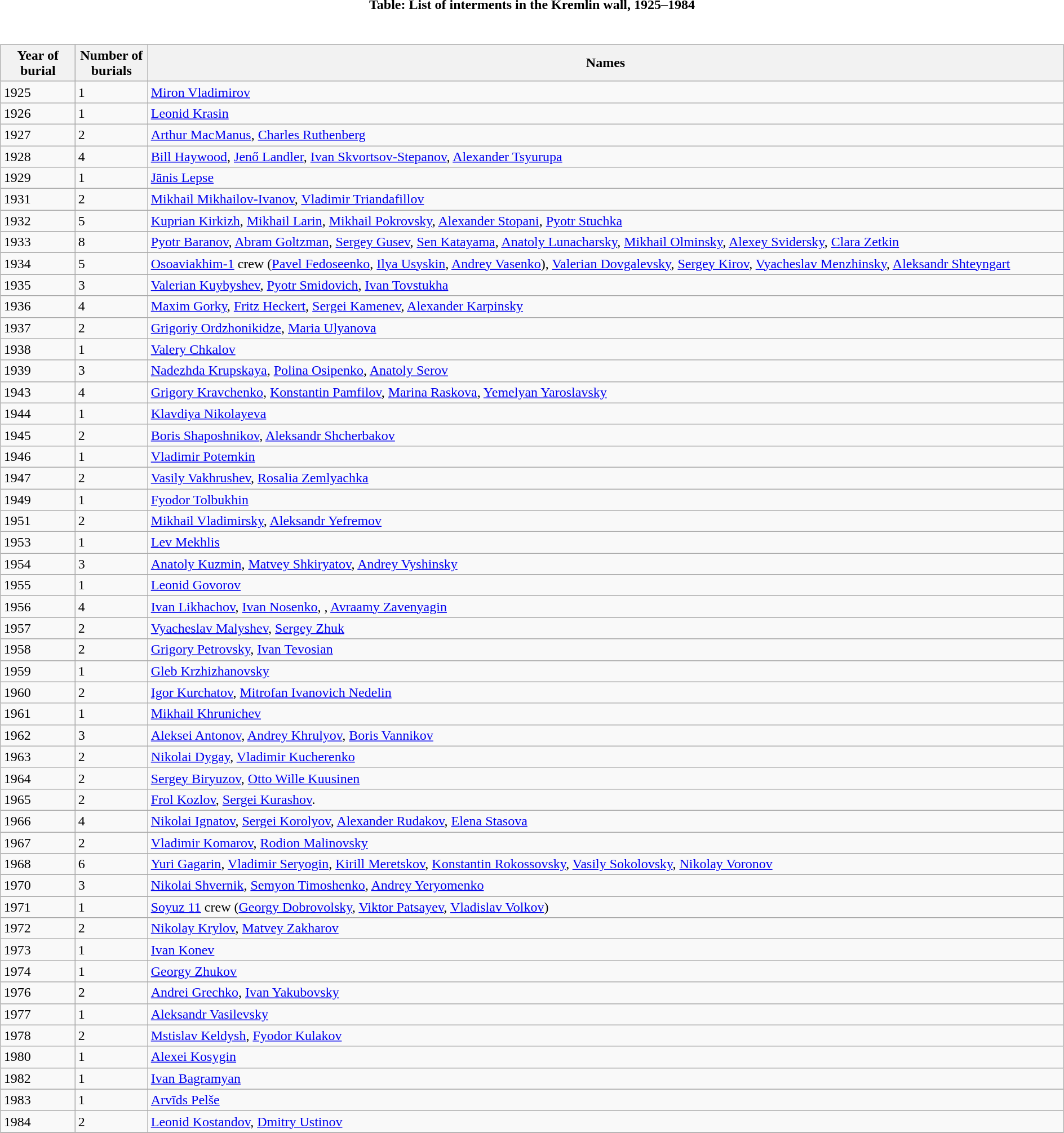<table class="toccolours collapsible collapsed" width=100%>
<tr>
<th>Table: List of interments in the Kremlin wall, 1925–1984</th>
</tr>
<tr>
<td><br><table class="wikitable sortable" width="100%">
<tr>
<th width="7%">Year of<br>burial</th>
<th>Number of<br> burials</th>
<th>Names</th>
</tr>
<tr>
<td>1925</td>
<td>1</td>
<td><a href='#'>Miron Vladimirov</a></td>
</tr>
<tr>
<td>1926</td>
<td>1</td>
<td><a href='#'>Leonid Krasin</a></td>
</tr>
<tr>
<td>1927</td>
<td>2</td>
<td><a href='#'>Arthur MacManus</a>, <a href='#'>Charles Ruthenberg</a></td>
</tr>
<tr>
<td>1928</td>
<td>4</td>
<td><a href='#'>Bill Haywood</a>, <a href='#'>Jenő Landler</a>, <a href='#'>Ivan Skvortsov-Stepanov</a>, <a href='#'>Alexander Tsyurupa</a></td>
</tr>
<tr>
<td>1929</td>
<td>1</td>
<td><a href='#'>Jānis Lepse</a></td>
</tr>
<tr>
<td>1931</td>
<td>2</td>
<td><a href='#'>Mikhail Mikhailov-Ivanov</a>, <a href='#'>Vladimir Triandafillov</a></td>
</tr>
<tr>
<td>1932</td>
<td>5</td>
<td><a href='#'>Kuprian Kirkizh</a>, <a href='#'>Mikhail Larin</a>, <a href='#'>Mikhail Pokrovsky</a>, <a href='#'>Alexander Stopani</a>, <a href='#'>Pyotr Stuchka</a></td>
</tr>
<tr>
<td>1933</td>
<td>8</td>
<td><a href='#'>Pyotr Baranov</a>, <a href='#'>Abram Goltzman</a>, <a href='#'>Sergey Gusev</a>, <a href='#'>Sen Katayama</a>, <a href='#'>Anatoly Lunacharsky</a>, <a href='#'>Mikhail Olminsky</a>, <a href='#'>Alexey Svidersky</a>, <a href='#'>Clara Zetkin</a></td>
</tr>
<tr>
<td>1934</td>
<td>5</td>
<td><a href='#'>Osoaviakhim-1</a> crew (<a href='#'>Pavel Fedoseenko</a>, <a href='#'>Ilya Usyskin</a>, <a href='#'>Andrey Vasenko</a>), <a href='#'>Valerian Dovgalevsky</a>, <a href='#'>Sergey Kirov</a>, <a href='#'>Vyacheslav Menzhinsky</a>, <a href='#'>Aleksandr Shteyngart</a></td>
</tr>
<tr>
<td>1935</td>
<td>3</td>
<td><a href='#'>Valerian Kuybyshev</a>, <a href='#'>Pyotr Smidovich</a>, <a href='#'>Ivan Tovstukha</a></td>
</tr>
<tr>
<td>1936</td>
<td>4</td>
<td><a href='#'>Maxim Gorky</a>, <a href='#'>Fritz Heckert</a>, <a href='#'>Sergei Kamenev</a>, <a href='#'>Alexander Karpinsky</a></td>
</tr>
<tr>
<td>1937</td>
<td>2</td>
<td><a href='#'>Grigoriy Ordzhonikidze</a>, <a href='#'>Maria Ulyanova</a></td>
</tr>
<tr>
<td>1938</td>
<td>1</td>
<td><a href='#'>Valery Chkalov</a></td>
</tr>
<tr>
<td>1939</td>
<td>3</td>
<td><a href='#'>Nadezhda Krupskaya</a>, <a href='#'>Polina Osipenko</a>, <a href='#'>Anatoly Serov</a></td>
</tr>
<tr>
<td>1943</td>
<td>4</td>
<td><a href='#'>Grigory Kravchenko</a>, <a href='#'>Konstantin Pamfilov</a>, <a href='#'>Marina Raskova</a>, <a href='#'>Yemelyan Yaroslavsky</a></td>
</tr>
<tr>
<td>1944</td>
<td>1</td>
<td><a href='#'>Klavdiya Nikolayeva</a></td>
</tr>
<tr>
<td>1945</td>
<td>2</td>
<td><a href='#'>Boris Shaposhnikov</a>, <a href='#'>Aleksandr Shcherbakov</a></td>
</tr>
<tr>
<td>1946</td>
<td>1</td>
<td><a href='#'>Vladimir Potemkin</a></td>
</tr>
<tr>
<td>1947</td>
<td>2</td>
<td><a href='#'>Vasily Vakhrushev</a>, <a href='#'>Rosalia Zemlyachka</a></td>
</tr>
<tr>
<td>1949</td>
<td>1</td>
<td><a href='#'>Fyodor Tolbukhin</a></td>
</tr>
<tr>
<td>1951</td>
<td>2</td>
<td><a href='#'>Mikhail Vladimirsky</a>, <a href='#'>Aleksandr Yefremov</a></td>
</tr>
<tr>
<td>1953</td>
<td>1</td>
<td><a href='#'>Lev Mekhlis</a></td>
</tr>
<tr>
<td>1954</td>
<td>3</td>
<td><a href='#'>Anatoly Kuzmin</a>, <a href='#'>Matvey Shkiryatov</a>, <a href='#'>Andrey Vyshinsky</a></td>
</tr>
<tr>
<td>1955</td>
<td>1</td>
<td><a href='#'>Leonid Govorov</a></td>
</tr>
<tr>
<td>1956</td>
<td>4</td>
<td><a href='#'>Ivan Likhachov</a>, <a href='#'>Ivan Nosenko</a>, , <a href='#'>Avraamy Zavenyagin</a></td>
</tr>
<tr>
<td>1957</td>
<td>2</td>
<td><a href='#'>Vyacheslav Malyshev</a>, <a href='#'>Sergey Zhuk</a></td>
</tr>
<tr>
<td>1958</td>
<td>2</td>
<td><a href='#'>Grigory Petrovsky</a>, <a href='#'>Ivan Tevosian</a></td>
</tr>
<tr>
<td>1959</td>
<td>1</td>
<td><a href='#'>Gleb Krzhizhanovsky</a></td>
</tr>
<tr>
<td>1960</td>
<td>2</td>
<td><a href='#'>Igor Kurchatov</a>, <a href='#'>Mitrofan Ivanovich Nedelin</a></td>
</tr>
<tr>
<td>1961</td>
<td>1</td>
<td><a href='#'>Mikhail Khrunichev</a></td>
</tr>
<tr>
<td>1962</td>
<td>3</td>
<td><a href='#'>Aleksei Antonov</a>, <a href='#'>Andrey Khrulyov</a>, <a href='#'>Boris Vannikov</a></td>
</tr>
<tr>
<td>1963</td>
<td>2</td>
<td><a href='#'>Nikolai Dygay</a>, <a href='#'>Vladimir Kucherenko</a></td>
</tr>
<tr>
<td>1964</td>
<td>2</td>
<td><a href='#'>Sergey Biryuzov</a>, <a href='#'>Otto Wille Kuusinen</a></td>
</tr>
<tr>
<td>1965</td>
<td>2</td>
<td><a href='#'>Frol Kozlov</a>, <a href='#'>Sergei Kurashov</a>.</td>
</tr>
<tr>
<td>1966</td>
<td>4</td>
<td><a href='#'>Nikolai Ignatov</a>, <a href='#'>Sergei Korolyov</a>, <a href='#'>Alexander Rudakov</a>, <a href='#'>Elena Stasova</a></td>
</tr>
<tr>
<td>1967</td>
<td>2</td>
<td><a href='#'>Vladimir Komarov</a>, <a href='#'>Rodion Malinovsky</a></td>
</tr>
<tr>
<td>1968</td>
<td>6</td>
<td><a href='#'>Yuri Gagarin</a>, <a href='#'>Vladimir Seryogin</a>, <a href='#'>Kirill Meretskov</a>, <a href='#'>Konstantin Rokossovsky</a>, <a href='#'>Vasily Sokolovsky</a>, <a href='#'>Nikolay Voronov</a></td>
</tr>
<tr>
<td>1970</td>
<td>3</td>
<td><a href='#'>Nikolai Shvernik</a>, <a href='#'>Semyon Timoshenko</a>, <a href='#'>Andrey Yeryomenko</a></td>
</tr>
<tr>
<td>1971</td>
<td>1</td>
<td><a href='#'>Soyuz 11</a> crew (<a href='#'>Georgy Dobrovolsky</a>, <a href='#'>Viktor Patsayev</a>, <a href='#'>Vladislav Volkov</a>)</td>
</tr>
<tr>
<td>1972</td>
<td>2</td>
<td><a href='#'>Nikolay Krylov</a>, <a href='#'>Matvey Zakharov</a></td>
</tr>
<tr>
<td>1973</td>
<td>1</td>
<td><a href='#'>Ivan Konev</a></td>
</tr>
<tr>
<td>1974</td>
<td>1</td>
<td><a href='#'>Georgy Zhukov</a></td>
</tr>
<tr>
<td>1976</td>
<td>2</td>
<td><a href='#'>Andrei Grechko</a>, <a href='#'>Ivan Yakubovsky</a></td>
</tr>
<tr>
<td>1977</td>
<td>1</td>
<td><a href='#'>Aleksandr Vasilevsky</a></td>
</tr>
<tr>
<td>1978</td>
<td>2</td>
<td><a href='#'>Mstislav Keldysh</a>, <a href='#'>Fyodor Kulakov</a></td>
</tr>
<tr>
<td>1980</td>
<td>1</td>
<td><a href='#'>Alexei Kosygin</a></td>
</tr>
<tr>
<td>1982</td>
<td>1</td>
<td><a href='#'>Ivan Bagramyan</a></td>
</tr>
<tr>
<td>1983</td>
<td>1</td>
<td><a href='#'>Arvīds Pelše</a></td>
</tr>
<tr>
<td>1984</td>
<td>2</td>
<td><a href='#'>Leonid Kostandov</a>, <a href='#'>Dmitry Ustinov</a></td>
</tr>
<tr>
</tr>
</table>
</td>
</tr>
</table>
